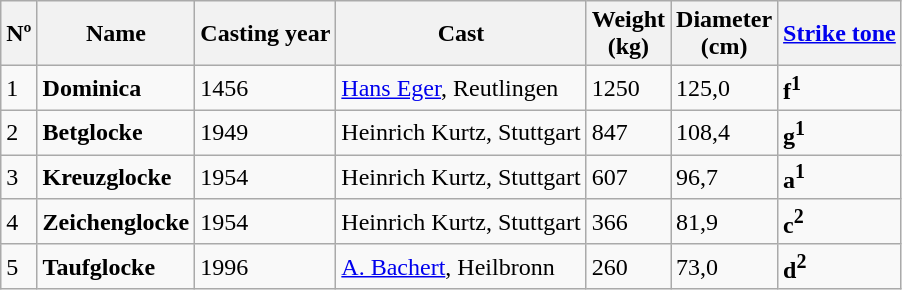<table class="wikitable">
<tr>
<th>Nº</th>
<th>Name</th>
<th>Casting year</th>
<th>Cast</th>
<th>Weight<br>(kg)</th>
<th>Diameter<br>(cm)</th>
<th><a href='#'>Strike tone</a></th>
</tr>
<tr>
<td>1</td>
<td><strong>Dominica</strong></td>
<td>1456</td>
<td><a href='#'>Hans Eger</a>, Reutlingen</td>
<td>1250</td>
<td>125,0</td>
<td><strong>f<sup>1</sup></strong></td>
</tr>
<tr>
<td>2</td>
<td><strong>Betglocke</strong></td>
<td>1949</td>
<td>Heinrich Kurtz, Stuttgart</td>
<td>847</td>
<td>108,4</td>
<td><strong>g<sup>1</sup></strong></td>
</tr>
<tr>
<td>3</td>
<td><strong>Kreuzglocke</strong></td>
<td>1954</td>
<td>Heinrich Kurtz, Stuttgart</td>
<td>607</td>
<td>96,7</td>
<td><strong>a<sup>1</sup></strong></td>
</tr>
<tr>
<td>4</td>
<td><strong>Zeichenglocke</strong></td>
<td>1954</td>
<td>Heinrich Kurtz, Stuttgart</td>
<td>366</td>
<td>81,9</td>
<td><strong>c<sup>2</sup></strong></td>
</tr>
<tr>
<td>5</td>
<td><strong>Taufglocke</strong></td>
<td>1996</td>
<td><a href='#'>A. Bachert</a>, Heilbronn</td>
<td>260</td>
<td>73,0</td>
<td><strong>d<sup>2</sup></strong></td>
</tr>
</table>
